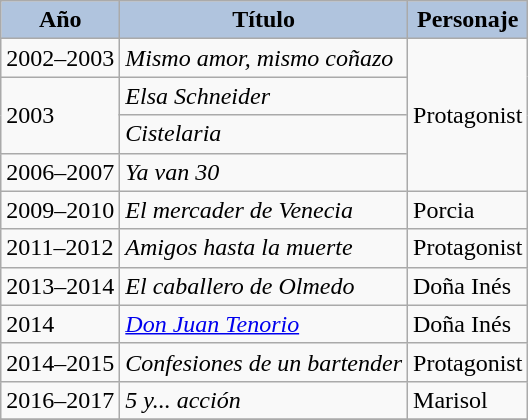<table class="wikitable" border="2" cellpadding="4" background: #f9f9f9;>
<tr>
<th style="background: #B0C4DE;">Año</th>
<th style="background: #B0C4DE;">Título</th>
<th style="background: #B0C4DE;">Personaje</th>
</tr>
<tr>
<td>2002–2003</td>
<td><em>Mismo amor, mismo coñazo</em></td>
<td rowspan="4">Protagonist</td>
</tr>
<tr>
<td rowspan="2">2003</td>
<td><em>Elsa Schneider</em></td>
</tr>
<tr>
<td><em>Cistelaria</em></td>
</tr>
<tr>
<td>2006–2007</td>
<td><em>Ya van 30</em></td>
</tr>
<tr>
<td>2009–2010</td>
<td><em>El mercader de Venecia</em></td>
<td>Porcia</td>
</tr>
<tr>
<td>2011–2012</td>
<td><em>Amigos hasta la muerte</em></td>
<td>Protagonist</td>
</tr>
<tr>
<td>2013–2014</td>
<td><em>El caballero de Olmedo</em></td>
<td>Doña Inés</td>
</tr>
<tr>
<td>2014</td>
<td><em><a href='#'>Don Juan Tenorio</a></em></td>
<td>Doña Inés</td>
</tr>
<tr>
<td>2014–2015</td>
<td><em>Confesiones de un bartender</em></td>
<td>Protagonist</td>
</tr>
<tr>
<td>2016–2017</td>
<td><em>5 y... acción</em></td>
<td>Marisol</td>
</tr>
<tr>
</tr>
</table>
